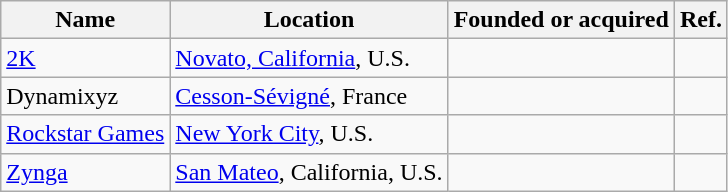<table class="wikitable sortable">
<tr>
<th>Name</th>
<th>Location</th>
<th>Founded or acquired</th>
<th>Ref.</th>
</tr>
<tr>
<td><a href='#'>2K</a></td>
<td><a href='#'>Novato, California</a>, U.S.</td>
<td></td>
<td></td>
</tr>
<tr>
<td>Dynamixyz</td>
<td><a href='#'>Cesson-Sévigné</a>, France</td>
<td></td>
<td></td>
</tr>
<tr>
<td><a href='#'>Rockstar Games</a></td>
<td><a href='#'>New York City</a>, U.S.</td>
<td></td>
<td></td>
</tr>
<tr>
<td><a href='#'>Zynga</a></td>
<td><a href='#'>San Mateo</a>, California, U.S.</td>
<td></td>
<td></td>
</tr>
</table>
